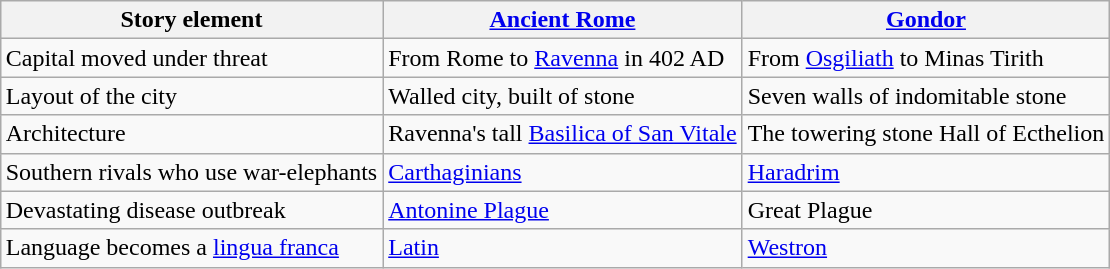<table class="wikitable" style="margin:1em auto;">
<tr>
<th>Story element</th>
<th><a href='#'>Ancient Rome</a></th>
<th><a href='#'>Gondor</a></th>
</tr>
<tr>
<td>Capital moved under threat</td>
<td>From Rome to <a href='#'>Ravenna</a> in 402 AD</td>
<td>From <a href='#'>Osgiliath</a> to Minas Tirith</td>
</tr>
<tr>
<td>Layout of the city</td>
<td>Walled city, built of stone</td>
<td>Seven walls of indomitable stone</td>
</tr>
<tr>
<td>Architecture</td>
<td>Ravenna's tall <a href='#'>Basilica of San Vitale</a></td>
<td>The towering stone Hall of Ecthelion</td>
</tr>
<tr>
<td>Southern rivals who use war-elephants</td>
<td><a href='#'>Carthaginians</a></td>
<td><a href='#'>Haradrim</a></td>
</tr>
<tr>
<td>Devastating disease outbreak</td>
<td><a href='#'>Antonine Plague</a></td>
<td>Great Plague</td>
</tr>
<tr>
<td>Language becomes a <a href='#'>lingua franca</a></td>
<td><a href='#'>Latin</a></td>
<td><a href='#'>Westron</a></td>
</tr>
</table>
